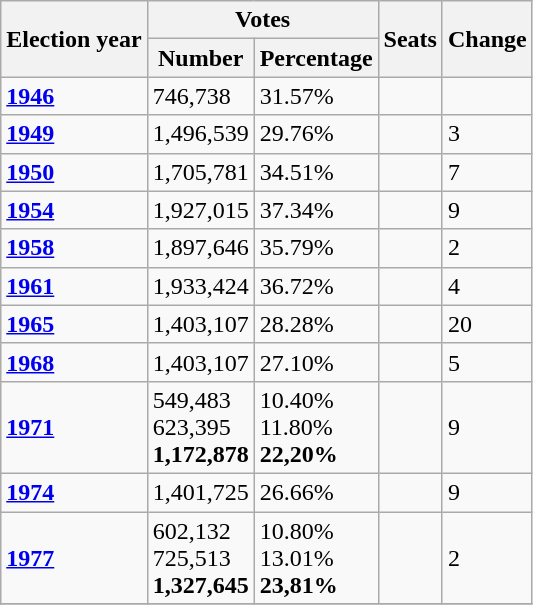<table class="wikitable sortable">
<tr>
<th rowspan="2">Election year</th>
<th colspan="2">Votes</th>
<th rowspan="2">Seats</th>
<th rowspan="2">Change</th>
</tr>
<tr>
<th>Number</th>
<th>Percentage</th>
</tr>
<tr>
<td><a href='#'><strong>1946</strong></a></td>
<td>746,738</td>
<td>31.57%</td>
<td></td>
<td></td>
</tr>
<tr>
<td><a href='#'><strong>1949</strong></a></td>
<td>1,496,539</td>
<td>29.76%</td>
<td></td>
<td> 3</td>
</tr>
<tr>
<td><a href='#'><strong>1950</strong></a></td>
<td>1,705,781</td>
<td>34.51%</td>
<td></td>
<td> 7</td>
</tr>
<tr>
<td><a href='#'><strong>1954</strong></a></td>
<td>1,927,015</td>
<td>37.34%</td>
<td></td>
<td> 9</td>
</tr>
<tr>
<td><a href='#'><strong>1958</strong></a></td>
<td>1,897,646</td>
<td>35.79%</td>
<td></td>
<td> 2</td>
</tr>
<tr>
<td><a href='#'><strong>1961</strong></a></td>
<td>1,933,424</td>
<td>36.72%</td>
<td></td>
<td> 4</td>
</tr>
<tr>
<td><a href='#'><strong>1965</strong></a></td>
<td>1,403,107</td>
<td>28.28%</td>
<td></td>
<td> 20</td>
</tr>
<tr>
<td><a href='#'><strong>1968</strong></a></td>
<td>1,403,107</td>
<td>27.10%</td>
<td></td>
<td> 5</td>
</tr>
<tr>
<td><a href='#'><strong>1971</strong></a></td>
<td>549,483<br>623,395<br><strong>1,172,878</strong></td>
<td>10.40%<br>11.80%<br><strong>22,20%</strong></td>
<td><br><br><strong></strong></td>
<td> 9</td>
</tr>
<tr>
<td><a href='#'><strong>1974</strong></a></td>
<td>1,401,725</td>
<td>26.66%</td>
<td></td>
<td> 9</td>
</tr>
<tr>
<td><a href='#'><strong>1977</strong></a></td>
<td>602,132<br>725,513<br><strong>1,327,645</strong></td>
<td>10.80%<br>13.01%<br><strong>23,81%</strong></td>
<td><br><br><strong></strong></td>
<td> 2</td>
</tr>
<tr>
</tr>
</table>
